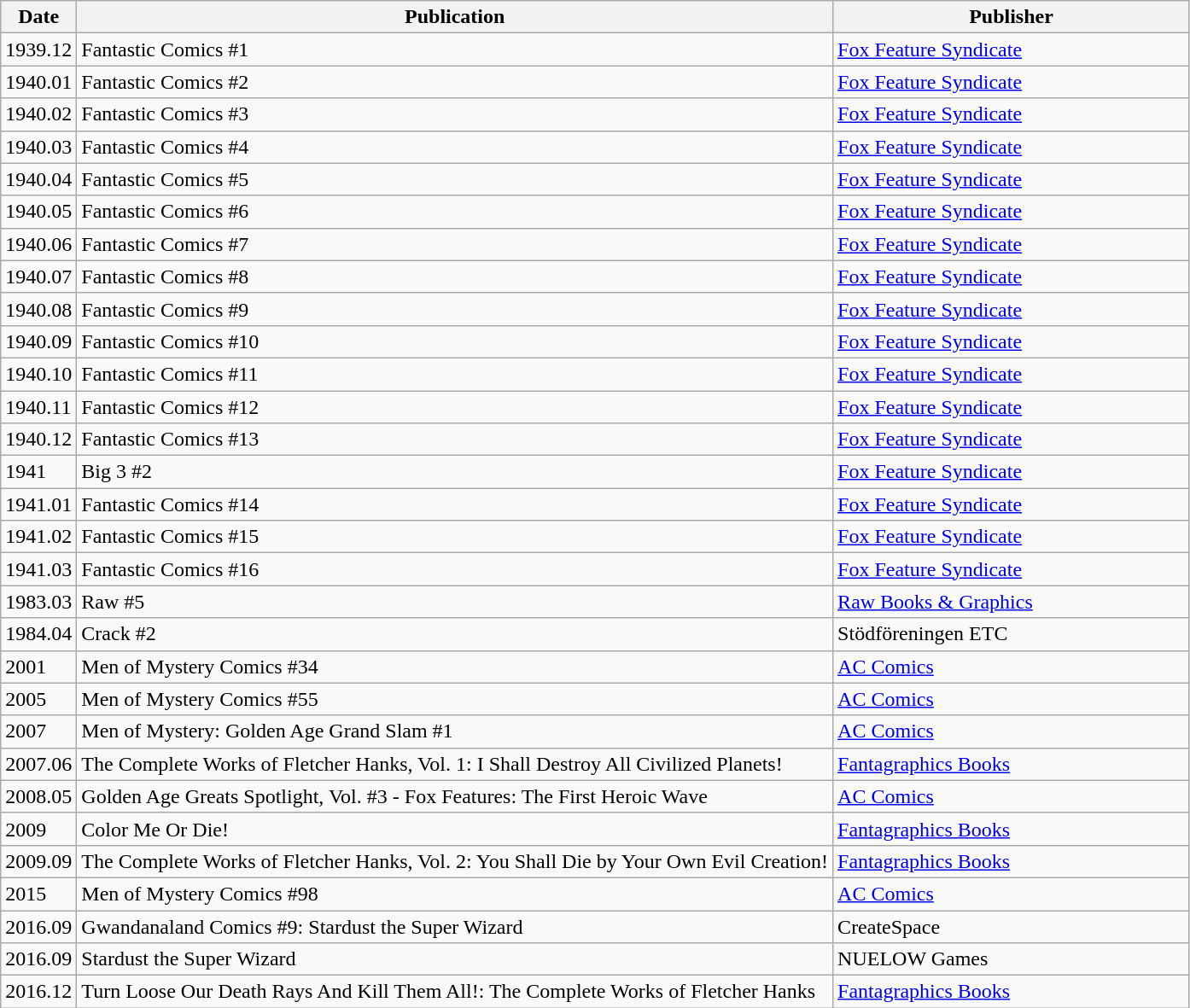<table class="wikitable sortable">
<tr>
<th>Date</th>
<th>Publication</th>
<th style="width: 30%;">Publisher</th>
</tr>
<tr>
<td>1939.12</td>
<td>Fantastic Comics #1</td>
<td><a href='#'>Fox Feature Syndicate</a></td>
</tr>
<tr>
<td>1940.01</td>
<td>Fantastic Comics #2</td>
<td><a href='#'>Fox Feature Syndicate</a></td>
</tr>
<tr>
<td>1940.02</td>
<td>Fantastic Comics #3</td>
<td><a href='#'>Fox Feature Syndicate</a></td>
</tr>
<tr>
<td>1940.03</td>
<td>Fantastic Comics #4</td>
<td><a href='#'>Fox Feature Syndicate</a></td>
</tr>
<tr>
<td>1940.04</td>
<td>Fantastic Comics #5</td>
<td><a href='#'>Fox Feature Syndicate</a></td>
</tr>
<tr>
<td>1940.05</td>
<td>Fantastic Comics #6</td>
<td><a href='#'>Fox Feature Syndicate</a></td>
</tr>
<tr>
<td>1940.06</td>
<td>Fantastic Comics #7</td>
<td><a href='#'>Fox Feature Syndicate</a></td>
</tr>
<tr>
<td>1940.07</td>
<td>Fantastic Comics #8</td>
<td><a href='#'>Fox Feature Syndicate</a></td>
</tr>
<tr>
<td>1940.08</td>
<td>Fantastic Comics #9</td>
<td><a href='#'>Fox Feature Syndicate</a></td>
</tr>
<tr>
<td>1940.09</td>
<td>Fantastic Comics #10</td>
<td><a href='#'>Fox Feature Syndicate</a></td>
</tr>
<tr>
<td>1940.10</td>
<td>Fantastic Comics #11</td>
<td><a href='#'>Fox Feature Syndicate</a></td>
</tr>
<tr>
<td>1940.11</td>
<td>Fantastic Comics #12</td>
<td><a href='#'>Fox Feature Syndicate</a></td>
</tr>
<tr>
<td>1940.12</td>
<td>Fantastic Comics #13</td>
<td><a href='#'>Fox Feature Syndicate</a></td>
</tr>
<tr>
<td>1941</td>
<td>Big 3 #2</td>
<td><a href='#'>Fox Feature Syndicate</a></td>
</tr>
<tr>
<td>1941.01</td>
<td>Fantastic Comics #14</td>
<td><a href='#'>Fox Feature Syndicate</a></td>
</tr>
<tr>
<td>1941.02</td>
<td>Fantastic Comics #15</td>
<td><a href='#'>Fox Feature Syndicate</a></td>
</tr>
<tr>
<td>1941.03</td>
<td>Fantastic Comics #16</td>
<td><a href='#'>Fox Feature Syndicate</a></td>
</tr>
<tr>
<td>1983.03</td>
<td>Raw #5</td>
<td><a href='#'>Raw Books & Graphics</a></td>
</tr>
<tr>
<td>1984.04</td>
<td>Crack #2</td>
<td>Stödföreningen ETC</td>
</tr>
<tr>
<td>2001</td>
<td>Men of Mystery Comics #34</td>
<td><a href='#'>AC Comics</a></td>
</tr>
<tr>
<td>2005</td>
<td>Men of Mystery Comics #55</td>
<td><a href='#'>AC Comics</a></td>
</tr>
<tr>
<td>2007</td>
<td>Men of Mystery: Golden Age Grand Slam #1</td>
<td><a href='#'>AC Comics</a></td>
</tr>
<tr>
<td>2007.06</td>
<td>The Complete Works of Fletcher Hanks, Vol. 1: I Shall Destroy All Civilized Planets!</td>
<td><a href='#'>Fantagraphics Books</a></td>
</tr>
<tr>
<td>2008.05</td>
<td>Golden Age Greats Spotlight, Vol. #3 - Fox Features: The First Heroic Wave</td>
<td><a href='#'>AC Comics</a></td>
</tr>
<tr>
<td>2009</td>
<td>Color Me Or Die!</td>
<td><a href='#'>Fantagraphics Books</a></td>
</tr>
<tr>
<td>2009.09</td>
<td>The Complete Works of Fletcher Hanks, Vol. 2: You Shall Die by Your Own Evil Creation!</td>
<td><a href='#'>Fantagraphics Books</a></td>
</tr>
<tr>
<td>2015</td>
<td>Men of Mystery Comics #98</td>
<td><a href='#'>AC Comics</a></td>
</tr>
<tr>
<td>2016.09</td>
<td>Gwandanaland Comics #9: Stardust the Super Wizard</td>
<td>CreateSpace</td>
</tr>
<tr>
<td>2016.09</td>
<td>Stardust the Super Wizard</td>
<td>NUELOW Games</td>
</tr>
<tr>
<td>2016.12</td>
<td>Turn Loose Our Death Rays And Kill Them All!: The Complete Works of Fletcher Hanks</td>
<td><a href='#'>Fantagraphics Books</a></td>
</tr>
</table>
